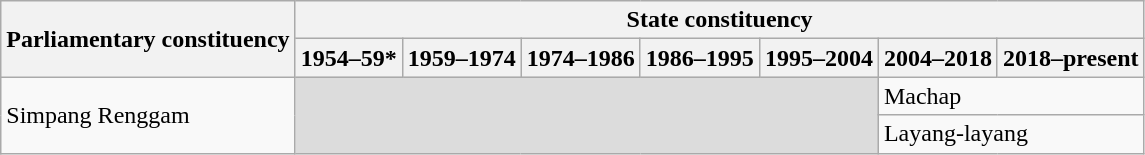<table class="wikitable">
<tr>
<th rowspan="2">Parliamentary constituency</th>
<th colspan="7">State constituency</th>
</tr>
<tr>
<th>1954–59*</th>
<th>1959–1974</th>
<th>1974–1986</th>
<th>1986–1995</th>
<th>1995–2004</th>
<th>2004–2018</th>
<th>2018–present</th>
</tr>
<tr>
<td rowspan="2">Simpang Renggam</td>
<td colspan="5" rowspan="2" bgcolor="dcdcdc"></td>
<td colspan="2">Machap</td>
</tr>
<tr>
<td colspan="2">Layang-layang</td>
</tr>
</table>
